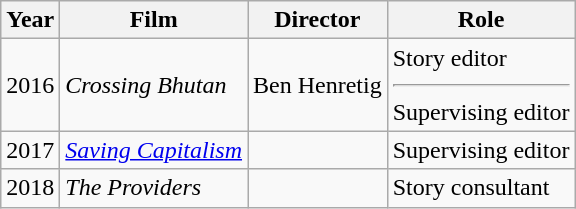<table class="wikitable">
<tr>
<th>Year</th>
<th>Film</th>
<th>Director</th>
<th>Role</th>
</tr>
<tr>
<td>2016</td>
<td><em>Crossing Bhutan</em></td>
<td>Ben Henretig</td>
<td>Story editor<hr>Supervising editor</td>
</tr>
<tr>
<td>2017</td>
<td><em><a href='#'>Saving Capitalism</a></em></td>
<td></td>
<td>Supervising editor</td>
</tr>
<tr>
<td>2018</td>
<td><em>The Providers</em></td>
<td></td>
<td>Story consultant</td>
</tr>
</table>
